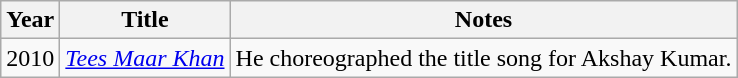<table class="wikitable" style="font-size: 100%;">
<tr>
<th scope="col">Year</th>
<th scope="col">Title</th>
<th scope="col">Notes</th>
</tr>
<tr>
<td>2010</td>
<td><em><a href='#'>Tees Maar Khan</a></em></td>
<td>He choreographed the title song for Akshay Kumar.</td>
</tr>
</table>
